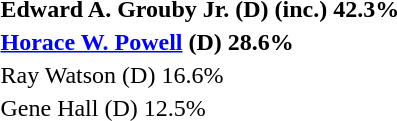<table>
<tr>
<td><strong>Edward A. Grouby Jr. (D) (inc.) 42.3%</strong></td>
</tr>
<tr>
<td><strong><a href='#'>Horace W. Powell</a> (D) 28.6%</strong></td>
</tr>
<tr>
<td>Ray Watson (D) 16.6%</td>
</tr>
<tr>
<td>Gene Hall (D) 12.5%</td>
</tr>
</table>
